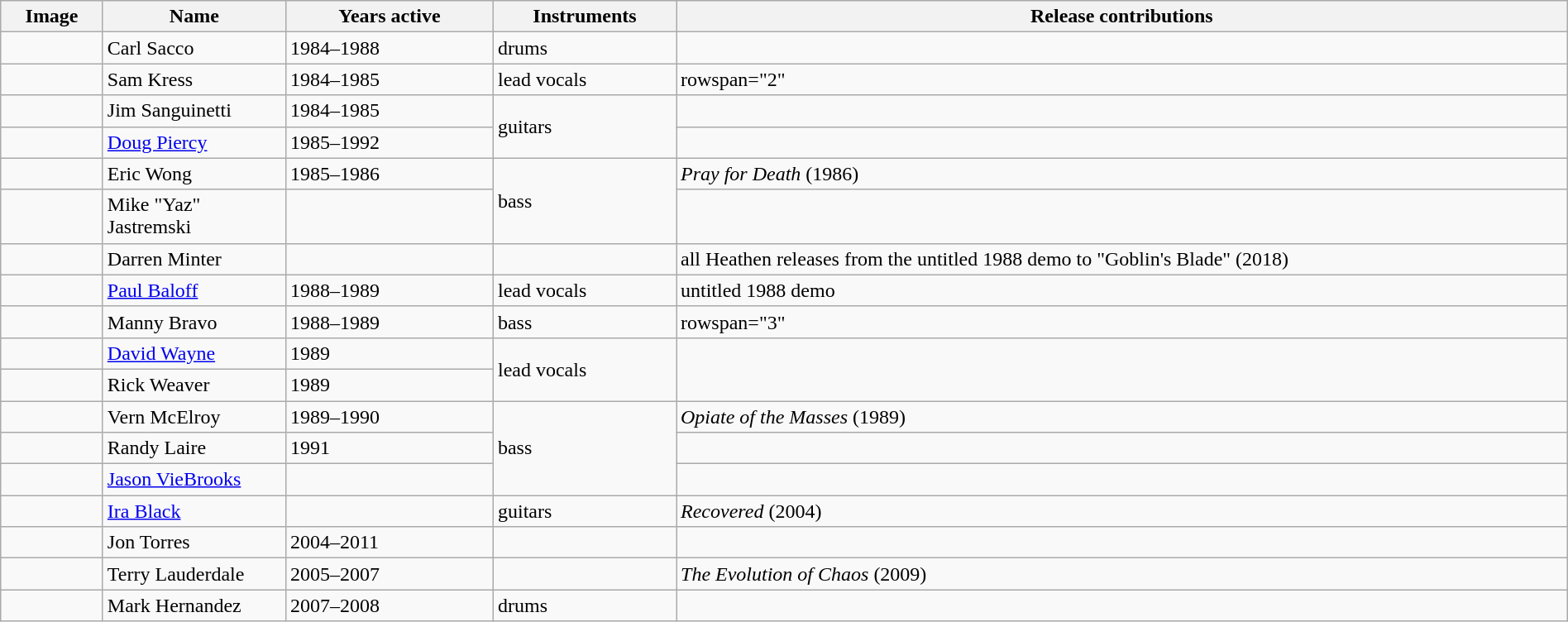<table class="wikitable" border="1" width=100%>
<tr>
<th width="75">Image</th>
<th width="140">Name</th>
<th width="160">Years active</th>
<th width="140">Instruments</th>
<th>Release contributions</th>
</tr>
<tr>
<td></td>
<td>Carl Sacco</td>
<td>1984–1988</td>
<td>drums</td>
<td></td>
</tr>
<tr>
<td></td>
<td>Sam Kress</td>
<td>1984–1985 </td>
<td>lead vocals</td>
<td>rowspan="2" </td>
</tr>
<tr>
<td></td>
<td>Jim Sanguinetti</td>
<td>1984–1985</td>
<td rowspan="2">guitars</td>
</tr>
<tr>
<td></td>
<td><a href='#'>Doug Piercy</a></td>
<td>1985–1992</td>
<td></td>
</tr>
<tr>
<td></td>
<td>Eric Wong</td>
<td>1985–1986</td>
<td rowspan="2">bass</td>
<td><em>Pray for Death</em> (1986)</td>
</tr>
<tr>
<td></td>
<td>Mike "Yaz" Jastremski</td>
<td></td>
<td></td>
</tr>
<tr>
<td></td>
<td>Darren Minter</td>
<td></td>
<td></td>
<td>all Heathen releases from the untitled 1988 demo to "Goblin's Blade"  (2018)</td>
</tr>
<tr>
<td></td>
<td><a href='#'>Paul Baloff</a></td>
<td>1988–1989 </td>
<td>lead vocals</td>
<td>untitled 1988 demo</td>
</tr>
<tr>
<td></td>
<td>Manny Bravo</td>
<td>1988–1989</td>
<td>bass</td>
<td>rowspan="3" </td>
</tr>
<tr>
<td></td>
<td><a href='#'>David Wayne</a></td>
<td>1989 </td>
<td rowspan="2">lead vocals</td>
</tr>
<tr>
<td></td>
<td>Rick Weaver</td>
<td>1989</td>
</tr>
<tr>
<td></td>
<td>Vern McElroy</td>
<td>1989–1990</td>
<td rowspan="3">bass</td>
<td><em>Opiate of the Masses</em> (1989)</td>
</tr>
<tr>
<td></td>
<td>Randy Laire</td>
<td>1991 </td>
<td></td>
</tr>
<tr>
<td></td>
<td><a href='#'>Jason VieBrooks</a></td>
<td></td>
<td></td>
</tr>
<tr>
<td></td>
<td><a href='#'>Ira Black</a></td>
<td></td>
<td>guitars</td>
<td><em>Recovered</em> (2004)</td>
</tr>
<tr>
<td></td>
<td>Jon Torres</td>
<td>2004–2011 </td>
<td></td>
<td></td>
</tr>
<tr>
<td></td>
<td>Terry Lauderdale</td>
<td>2005–2007</td>
<td></td>
<td><em>The Evolution of Chaos</em> (2009) </td>
</tr>
<tr>
<td></td>
<td>Mark Hernandez</td>
<td>2007–2008</td>
<td>drums</td>
<td></td>
</tr>
</table>
